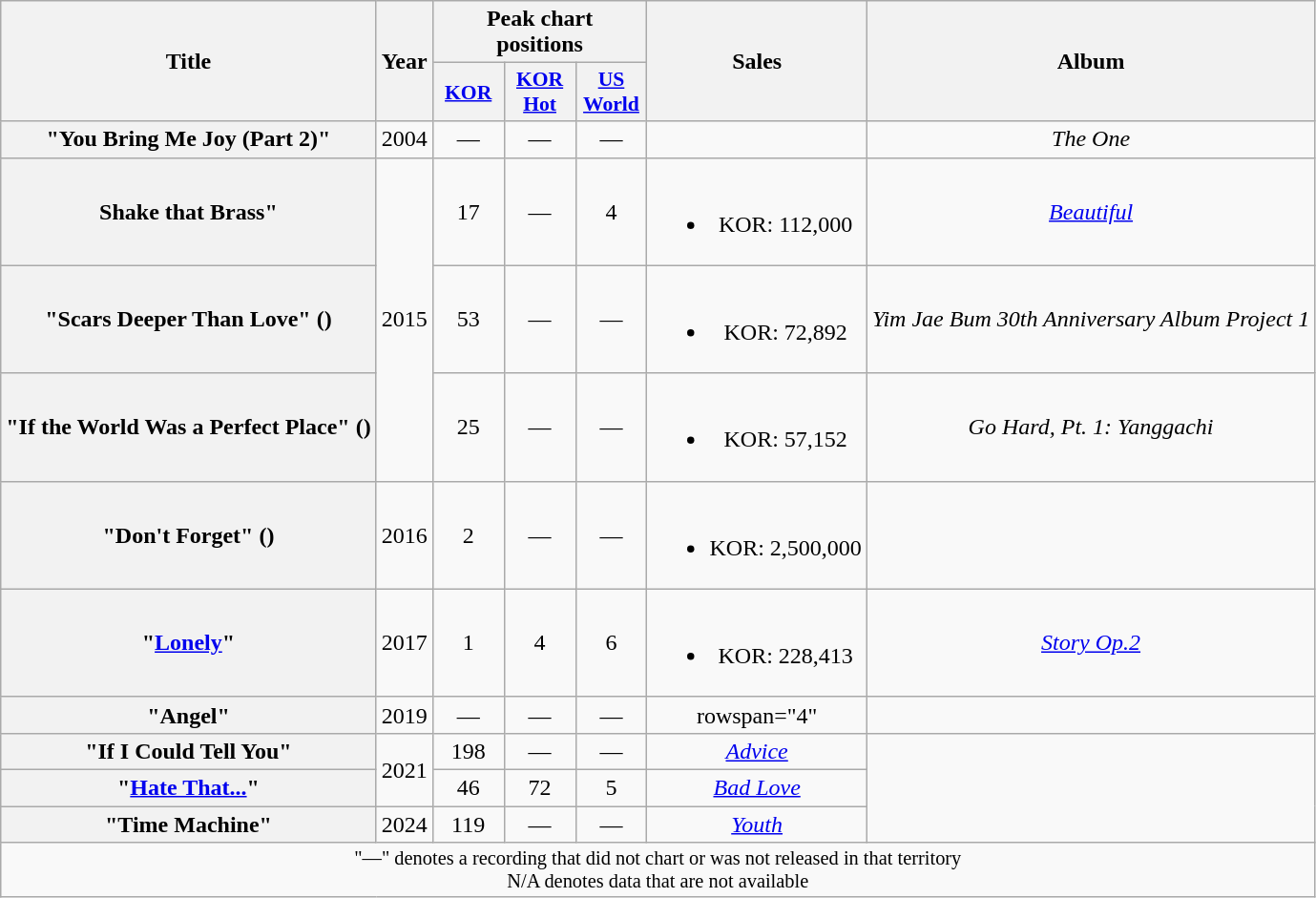<table class="wikitable plainrowheaders" style="text-align:center">
<tr>
<th scope="col" rowspan="2">Title</th>
<th scope="col" rowspan="2">Year</th>
<th scope="col" colspan="3">Peak chart<br>positions</th>
<th scope="col" rowspan="2">Sales</th>
<th scope="col" rowspan="2">Album</th>
</tr>
<tr>
<th scope="col" style="font-size:90%; width:3em"><a href='#'>KOR</a><br></th>
<th scope="col" style="font-size:90%; width:3em"><a href='#'>KOR<br>Hot</a><br></th>
<th scope="col" style="font-size:90%; width:3em"><a href='#'>US<br>World</a><br></th>
</tr>
<tr>
<th scope="row">"You Bring Me Joy (Part 2)"<br></th>
<td>2004</td>
<td>—</td>
<td>—</td>
<td>—</td>
<td></td>
<td><em>The One</em></td>
</tr>
<tr>
<th scope="row">Shake that Brass"<br></th>
<td rowspan="3">2015</td>
<td>17</td>
<td>—</td>
<td>4</td>
<td><br><ul><li>KOR: 112,000</li></ul></td>
<td><em><a href='#'>Beautiful</a></em></td>
</tr>
<tr>
<th scope="row">"Scars Deeper Than Love" ()<br></th>
<td>53</td>
<td>—</td>
<td>—</td>
<td><br><ul><li>KOR: 72,892</li></ul></td>
<td><em>Yim Jae Bum 30th Anniversary Album Project 1</em></td>
</tr>
<tr>
<th scope="row">"If the World Was a Perfect Place" ()<br></th>
<td>25</td>
<td>—</td>
<td>—</td>
<td><br><ul><li>KOR: 57,152</li></ul></td>
<td><em>Go Hard, Pt. 1: Yanggachi</em></td>
</tr>
<tr>
<th scope="row">"Don't Forget" ()<br></th>
<td>2016</td>
<td>2</td>
<td>—</td>
<td>—</td>
<td><br><ul><li>KOR: 2,500,000</li></ul></td>
<td></td>
</tr>
<tr>
<th scope="row">"<a href='#'>Lonely</a>"<br></th>
<td>2017</td>
<td>1</td>
<td>4</td>
<td>6</td>
<td><br><ul><li>KOR: 228,413</li></ul></td>
<td><em><a href='#'>Story Op.2</a></em></td>
</tr>
<tr>
<th scope="row">"Angel"<br></th>
<td>2019</td>
<td>—</td>
<td>—</td>
<td>—</td>
<td>rowspan="4" </td>
<td></td>
</tr>
<tr>
<th scope="row">"If I Could Tell You"<br></th>
<td rowspan="2">2021</td>
<td>198</td>
<td>—</td>
<td>—</td>
<td><em><a href='#'>Advice</a></em></td>
</tr>
<tr>
<th scope="row">"<a href='#'>Hate That...</a>"<br></th>
<td>46</td>
<td>72</td>
<td>5</td>
<td><em><a href='#'>Bad Love</a></em></td>
</tr>
<tr>
<th scope="row">"Time Machine"<br></th>
<td>2024</td>
<td>119</td>
<td>—</td>
<td>—</td>
<td><em><a href='#'>Youth</a></em></td>
</tr>
<tr>
<td colspan="7" style="font-size:85%">"—" denotes a recording that did not chart or was not released in that territory<br>N/A denotes data that are not available</td>
</tr>
</table>
